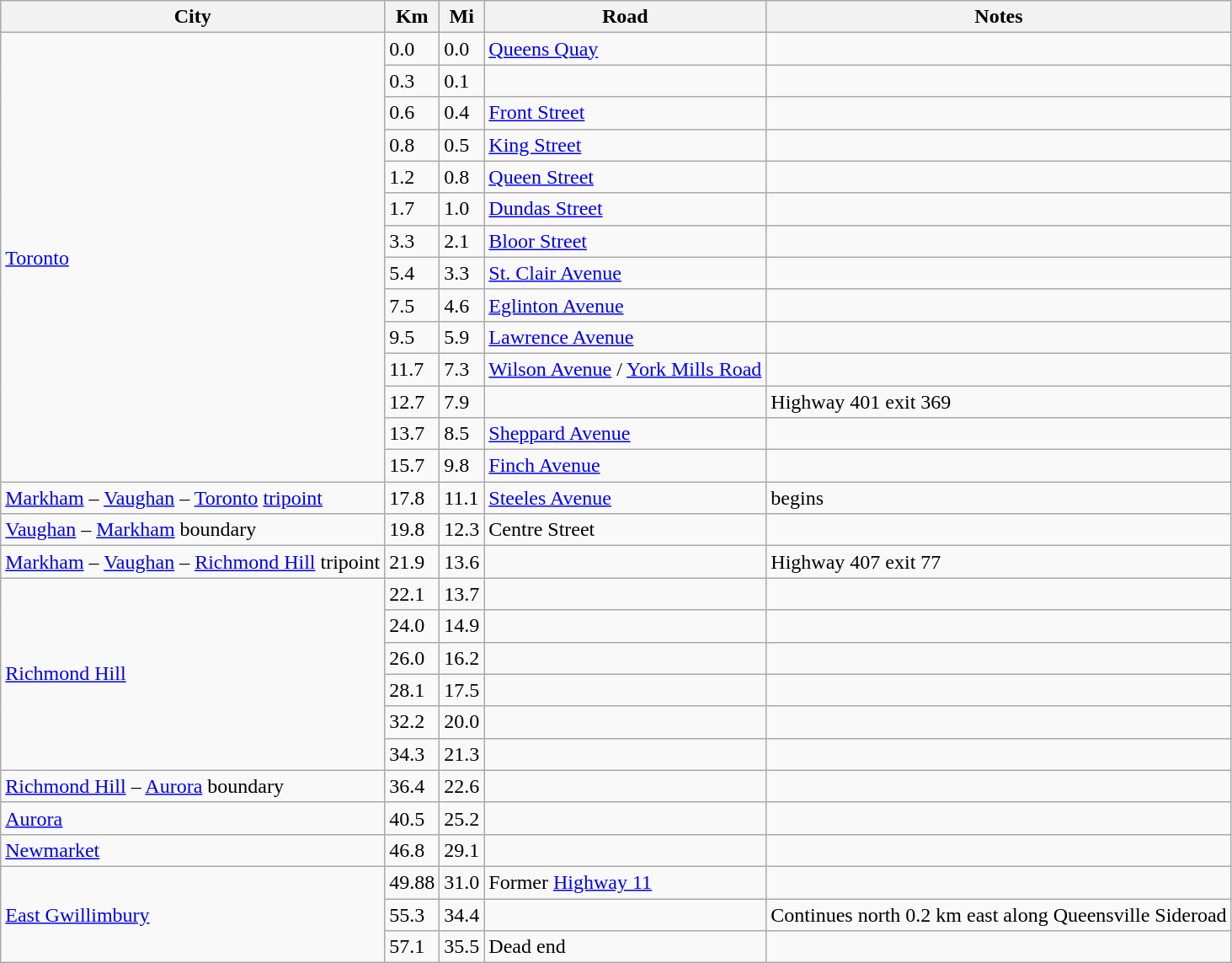<table class="wikitable">
<tr>
<th>City</th>
<th>Km</th>
<th>Mi</th>
<th>Road</th>
<th>Notes</th>
</tr>
<tr>
<td rowspan="14"><a href='#'>Toronto</a></td>
<td>0.0</td>
<td>0.0</td>
<td><a href='#'>Queens Quay</a></td>
<td></td>
</tr>
<tr>
<td>0.3</td>
<td>0.1</td>
<td></td>
<td></td>
</tr>
<tr>
<td>0.6</td>
<td>0.4</td>
<td><a href='#'>Front Street</a></td>
<td></td>
</tr>
<tr>
<td>0.8</td>
<td>0.5</td>
<td><a href='#'>King Street</a></td>
<td></td>
</tr>
<tr>
<td>1.2</td>
<td>0.8</td>
<td><a href='#'>Queen Street</a></td>
<td></td>
</tr>
<tr>
<td>1.7</td>
<td>1.0</td>
<td><a href='#'>Dundas Street</a></td>
<td></td>
</tr>
<tr>
<td>3.3</td>
<td>2.1</td>
<td><a href='#'>Bloor Street</a></td>
<td></td>
</tr>
<tr>
<td>5.4</td>
<td>3.3</td>
<td><a href='#'>St. Clair Avenue</a></td>
<td></td>
</tr>
<tr>
<td>7.5</td>
<td>4.6</td>
<td><a href='#'>Eglinton Avenue</a></td>
<td></td>
</tr>
<tr>
<td>9.5</td>
<td>5.9</td>
<td><a href='#'>Lawrence Avenue</a></td>
<td></td>
</tr>
<tr>
<td>11.7</td>
<td>7.3</td>
<td><a href='#'>Wilson Avenue</a> / <a href='#'>York Mills Road</a></td>
<td></td>
</tr>
<tr>
<td>12.7</td>
<td>7.9</td>
<td></td>
<td>Highway 401 exit 369</td>
</tr>
<tr>
<td>13.7</td>
<td>8.5</td>
<td><a href='#'>Sheppard Avenue</a></td>
<td></td>
</tr>
<tr>
<td>15.7</td>
<td>9.8</td>
<td><a href='#'>Finch Avenue</a></td>
<td></td>
</tr>
<tr>
<td><a href='#'>Markham</a> – <a href='#'>Vaughan</a> – <a href='#'>Toronto</a> <a href='#'>tripoint</a></td>
<td>17.8</td>
<td>11.1</td>
<td><a href='#'>Steeles Avenue</a></td>
<td> begins</td>
</tr>
<tr>
<td><a href='#'>Vaughan</a> – <a href='#'>Markham</a> boundary</td>
<td>19.8</td>
<td>12.3</td>
<td>Centre Street</td>
<td></td>
</tr>
<tr>
<td><a href='#'>Markham</a> – <a href='#'>Vaughan</a> – <a href='#'>Richmond Hill</a> tripoint</td>
<td>21.9</td>
<td>13.6</td>
<td></td>
<td>Highway  407 exit 77</td>
</tr>
<tr>
<td rowspan="6"><a href='#'>Richmond Hill</a></td>
<td>22.1</td>
<td>13.7</td>
<td></td>
<td></td>
</tr>
<tr>
<td>24.0</td>
<td>14.9</td>
<td></td>
<td></td>
</tr>
<tr>
<td>26.0</td>
<td>16.2</td>
<td></td>
<td></td>
</tr>
<tr>
<td>28.1</td>
<td>17.5</td>
<td></td>
<td></td>
</tr>
<tr>
<td>32.2</td>
<td>20.0</td>
<td></td>
<td></td>
</tr>
<tr>
<td>34.3</td>
<td>21.3</td>
<td></td>
<td></td>
</tr>
<tr>
<td><a href='#'>Richmond Hill</a> – <a href='#'>Aurora</a> boundary</td>
<td>36.4</td>
<td>22.6</td>
<td></td>
<td></td>
</tr>
<tr>
<td><a href='#'>Aurora</a></td>
<td>40.5</td>
<td>25.2</td>
<td></td>
<td></td>
</tr>
<tr>
<td><a href='#'>Newmarket</a></td>
<td>46.8</td>
<td>29.1</td>
<td></td>
<td></td>
</tr>
<tr>
<td rowspan="3"><a href='#'>East Gwillimbury</a></td>
<td>49.88</td>
<td>31.0</td>
<td>Former <a href='#'>Highway 11</a></td>
<td></td>
</tr>
<tr>
<td>55.3</td>
<td>34.4</td>
<td></td>
<td>Continues north 0.2 km east along Queensville Sideroad</td>
</tr>
<tr>
<td>57.1</td>
<td>35.5</td>
<td>Dead end</td>
<td></td>
</tr>
</table>
